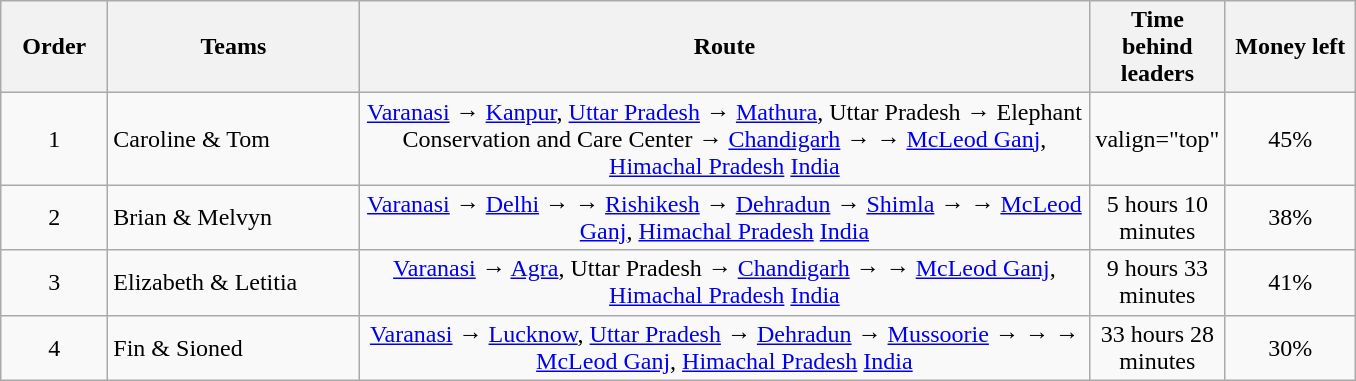<table class="wikitable sortable" style="text-align:center">
<tr>
<th style="width:4em">Order</th>
<th style="width:10em">Teams</th>
<th style="width:30em">Route</th>
<th style="width:5em">Time behind leaders</th>
<th style="width:5em">Money left</th>
</tr>
<tr>
<td>1</td>
<td style="text-align:left">Caroline & Tom</td>
<td><a href='#'>Varanasi</a>  → <a href='#'>Kanpur</a>, <a href='#'>Uttar Pradesh</a>   → <a href='#'>Mathura</a>, Uttar Pradesh →  Elephant Conservation and Care Center   →  <a href='#'>Chandigarh</a>  →  → <a href='#'>McLeod Ganj</a>, <a href='#'>Himachal Pradesh</a> <a href='#'>India</a></td>
<td>valign="top" </td>
<td>45%</td>
</tr>
<tr>
<td>2</td>
<td style="text-align:left">Brian & Melvyn</td>
<td><a href='#'>Varanasi</a>  → <a href='#'>Delhi</a> →   →  <a href='#'>Rishikesh</a>  → <a href='#'>Dehradun</a> → <a href='#'>Shimla</a>   →  → <a href='#'>McLeod Ganj</a>, <a href='#'>Himachal Pradesh</a> <a href='#'>India</a></td>
<td>5 hours 10 minutes</td>
<td>38%</td>
</tr>
<tr>
<td>3</td>
<td style="text-align:left">Elizabeth & Letitia</td>
<td><a href='#'>Varanasi</a>  → <a href='#'>Agra</a>, Uttar Pradesh   → <a href='#'>Chandigarh</a>  →  → <a href='#'>McLeod Ganj</a>, <a href='#'>Himachal Pradesh</a> <a href='#'>India</a></td>
<td>9 hours 33 minutes</td>
<td>41%</td>
</tr>
<tr>
<td>4</td>
<td style="text-align:left">Fin & Sioned</td>
<td><a href='#'>Varanasi</a>   → <a href='#'>Lucknow</a>, <a href='#'>Uttar Pradesh</a>   → <a href='#'>Dehradun</a> → <a href='#'>Mussoorie</a>  →  →  → <a href='#'>McLeod Ganj</a>, <a href='#'>Himachal Pradesh</a> <a href='#'>India</a></td>
<td>33 hours 28 minutes</td>
<td>30%</td>
</tr>
</table>
